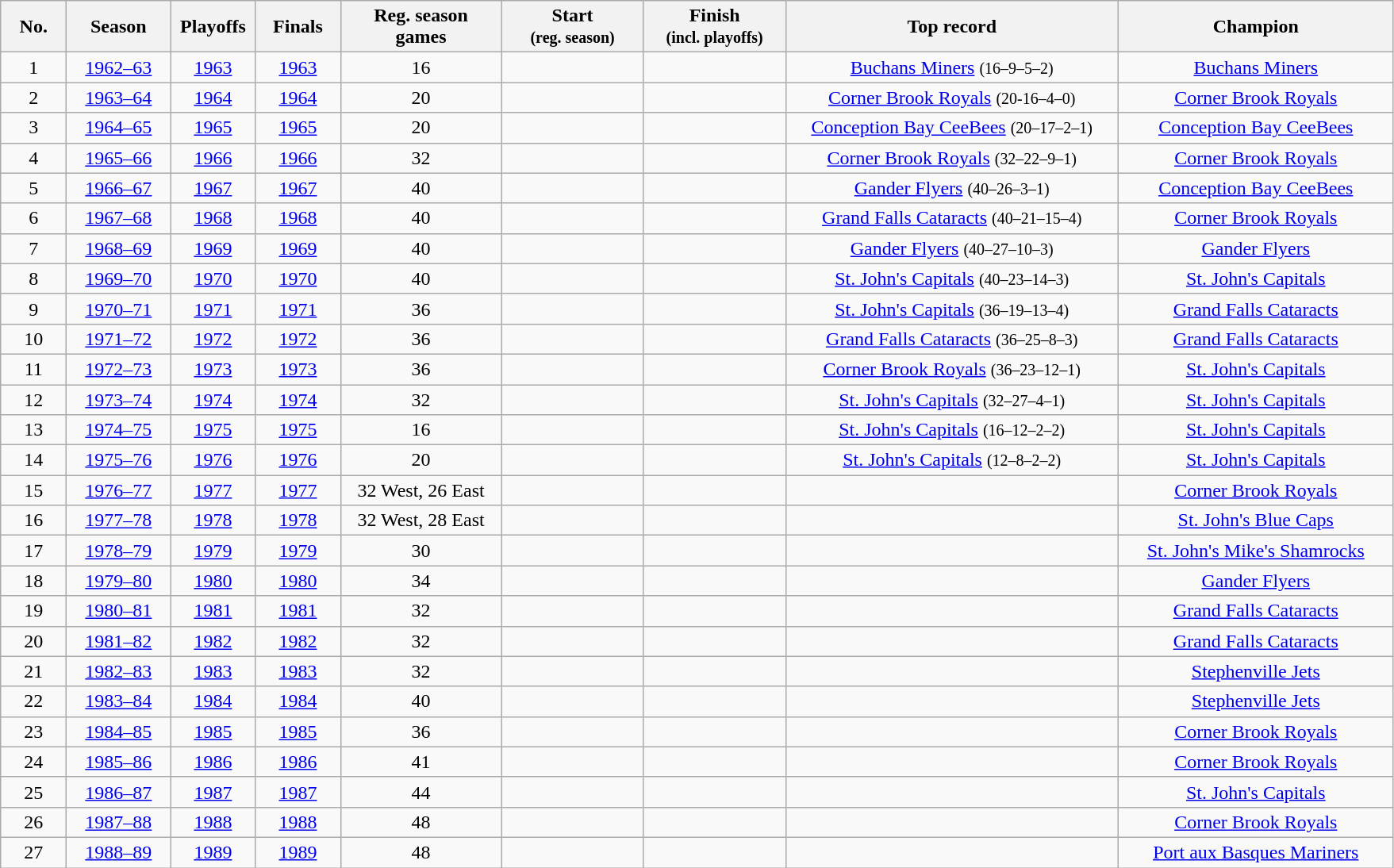<table class="wikitable">
<tr>
<th style="width:3em">No.</th>
<th style="width:5em">Season</th>
<th style="width:4em">Playoffs</th>
<th style="width:4em">Finals</th>
<th style="width:8em">Reg. season<br>games</th>
<th style="width:7em">Start<br><small>(reg. season)</small></th>
<th style="width:7em">Finish<br><small>(incl. playoffs)</small></th>
<th style="width:17em">Top record</th>
<th style="width:14em">Champion</th>
</tr>
<tr style="text-align:center;">
<td>1</td>
<td><a href='#'>1962–63</a></td>
<td><a href='#'>1963</a></td>
<td><a href='#'>1963</a></td>
<td>16</td>
<td></td>
<td></td>
<td><a href='#'>Buchans Miners</a> <small>(16–9–5–2)</small></td>
<td><a href='#'>Buchans Miners</a></td>
</tr>
<tr style="text-align:center;">
<td>2</td>
<td><a href='#'>1963–64</a></td>
<td><a href='#'>1964</a></td>
<td><a href='#'>1964</a></td>
<td>20</td>
<td></td>
<td></td>
<td><a href='#'>Corner Brook Royals</a>  <small>(20-16–4–0)</small></td>
<td><a href='#'>Corner Brook Royals</a></td>
</tr>
<tr style="text-align:center;">
<td>3</td>
<td><a href='#'>1964–65</a></td>
<td><a href='#'>1965</a></td>
<td><a href='#'>1965</a></td>
<td>20</td>
<td></td>
<td></td>
<td><a href='#'>Conception Bay CeeBees</a>  <small>(20–17–2–1)</small></td>
<td><a href='#'>Conception Bay CeeBees</a></td>
</tr>
<tr style="text-align:center;">
<td>4</td>
<td><a href='#'>1965–66</a></td>
<td><a href='#'>1966</a></td>
<td><a href='#'>1966</a></td>
<td>32</td>
<td></td>
<td></td>
<td><a href='#'>Corner Brook Royals</a>  <small>(32–22–9–1)</small></td>
<td><a href='#'>Corner Brook Royals</a></td>
</tr>
<tr style="text-align:center;">
<td>5</td>
<td><a href='#'>1966–67</a></td>
<td><a href='#'>1967</a></td>
<td><a href='#'>1967</a></td>
<td>40</td>
<td></td>
<td></td>
<td><a href='#'>Gander Flyers</a>  <small>(40–26–3–1)</small></td>
<td><a href='#'>Conception Bay CeeBees</a></td>
</tr>
<tr style="text-align:center;">
<td>6</td>
<td><a href='#'>1967–68</a></td>
<td><a href='#'>1968</a></td>
<td><a href='#'>1968</a></td>
<td>40</td>
<td></td>
<td></td>
<td><a href='#'>Grand Falls Cataracts</a>  <small>(40–21–15–4)</small></td>
<td><a href='#'>Corner Brook Royals</a></td>
</tr>
<tr style="text-align:center;">
<td>7</td>
<td><a href='#'>1968–69</a></td>
<td><a href='#'>1969</a></td>
<td><a href='#'>1969</a></td>
<td>40</td>
<td></td>
<td></td>
<td><a href='#'>Gander Flyers</a> <small>(40–27–10–3)</small></td>
<td><a href='#'>Gander Flyers</a></td>
</tr>
<tr style="text-align:center;">
<td>8</td>
<td><a href='#'>1969–70</a></td>
<td><a href='#'>1970</a></td>
<td><a href='#'>1970</a></td>
<td>40</td>
<td></td>
<td></td>
<td><a href='#'>St. John's Capitals</a> <small>(40–23–14–3)</small></td>
<td><a href='#'>St. John's Capitals</a></td>
</tr>
<tr style="text-align:center;">
<td>9</td>
<td><a href='#'>1970–71</a></td>
<td><a href='#'>1971</a></td>
<td><a href='#'>1971</a></td>
<td>36</td>
<td></td>
<td></td>
<td><a href='#'>St. John's Capitals</a> <small>(36–19–13–4)</small></td>
<td><a href='#'>Grand Falls Cataracts</a></td>
</tr>
<tr style="text-align:center;">
<td>10</td>
<td><a href='#'>1971–72</a></td>
<td><a href='#'>1972</a></td>
<td><a href='#'>1972</a></td>
<td>36</td>
<td></td>
<td></td>
<td><a href='#'>Grand Falls Cataracts</a>  <small>(36–25–8–3)</small></td>
<td><a href='#'>Grand Falls Cataracts</a></td>
</tr>
<tr style="text-align:center;">
<td>11</td>
<td><a href='#'>1972–73</a></td>
<td><a href='#'>1973</a></td>
<td><a href='#'>1973</a></td>
<td>36</td>
<td></td>
<td></td>
<td><a href='#'>Corner Brook Royals</a>  <small>(36–23–12–1)</small></td>
<td><a href='#'>St. John's Capitals</a></td>
</tr>
<tr style="text-align:center;">
<td>12</td>
<td><a href='#'>1973–74</a></td>
<td><a href='#'>1974</a></td>
<td><a href='#'>1974</a></td>
<td>32</td>
<td></td>
<td></td>
<td><a href='#'>St. John's Capitals</a> <small>(32–27–4–1)</small></td>
<td><a href='#'>St. John's Capitals</a></td>
</tr>
<tr style="text-align:center;">
<td>13</td>
<td><a href='#'>1974–75</a></td>
<td><a href='#'>1975</a></td>
<td><a href='#'>1975</a></td>
<td>16</td>
<td></td>
<td></td>
<td><a href='#'>St. John's Capitals</a> <small>(16–12–2–2)</small></td>
<td><a href='#'>St. John's Capitals</a></td>
</tr>
<tr style="text-align:center;">
<td>14</td>
<td><a href='#'>1975–76</a></td>
<td><a href='#'>1976</a></td>
<td><a href='#'>1976</a></td>
<td>20</td>
<td></td>
<td></td>
<td><a href='#'>St. John's Capitals</a> <small>(12–8–2–2)</small></td>
<td><a href='#'>St. John's Capitals</a></td>
</tr>
<tr style="text-align:center;">
<td>15</td>
<td><a href='#'>1976–77</a></td>
<td><a href='#'>1977</a></td>
<td><a href='#'>1977</a></td>
<td>32 West, 26 East</td>
<td></td>
<td></td>
<td></td>
<td><a href='#'>Corner Brook Royals</a></td>
</tr>
<tr style="text-align:center;">
<td>16</td>
<td><a href='#'>1977–78</a></td>
<td><a href='#'>1978</a></td>
<td><a href='#'>1978</a></td>
<td>32 West, 28 East</td>
<td></td>
<td></td>
<td></td>
<td><a href='#'>St. John's Blue Caps</a></td>
</tr>
<tr style="text-align:center;">
<td>17</td>
<td><a href='#'>1978–79</a></td>
<td><a href='#'>1979</a></td>
<td><a href='#'>1979</a></td>
<td>30</td>
<td></td>
<td></td>
<td></td>
<td><a href='#'>St. John's Mike's Shamrocks</a></td>
</tr>
<tr style="text-align:center;">
<td>18</td>
<td><a href='#'>1979–80</a></td>
<td><a href='#'>1980</a></td>
<td><a href='#'>1980</a></td>
<td>34</td>
<td></td>
<td></td>
<td></td>
<td><a href='#'>Gander Flyers</a></td>
</tr>
<tr style="text-align:center;">
<td>19</td>
<td><a href='#'>1980–81</a></td>
<td><a href='#'>1981</a></td>
<td><a href='#'>1981</a></td>
<td>32</td>
<td></td>
<td></td>
<td></td>
<td><a href='#'>Grand Falls Cataracts</a></td>
</tr>
<tr style="text-align:center;">
<td>20</td>
<td><a href='#'>1981–82</a></td>
<td><a href='#'>1982</a></td>
<td><a href='#'>1982</a></td>
<td>32</td>
<td></td>
<td></td>
<td></td>
<td><a href='#'>Grand Falls Cataracts</a></td>
</tr>
<tr style="text-align:center;">
<td>21</td>
<td><a href='#'>1982–83</a></td>
<td><a href='#'>1983</a></td>
<td><a href='#'>1983</a></td>
<td>32</td>
<td></td>
<td></td>
<td></td>
<td><a href='#'>Stephenville Jets</a></td>
</tr>
<tr style="text-align:center;">
<td>22</td>
<td><a href='#'>1983–84</a></td>
<td><a href='#'>1984</a></td>
<td><a href='#'>1984</a></td>
<td>40</td>
<td></td>
<td></td>
<td></td>
<td><a href='#'>Stephenville Jets</a></td>
</tr>
<tr style="text-align:center;">
<td>23</td>
<td><a href='#'>1984–85</a></td>
<td><a href='#'>1985</a></td>
<td><a href='#'>1985</a></td>
<td>36</td>
<td></td>
<td></td>
<td></td>
<td><a href='#'>Corner Brook Royals</a></td>
</tr>
<tr style="text-align:center;">
<td>24</td>
<td><a href='#'>1985–86</a></td>
<td><a href='#'>1986</a></td>
<td><a href='#'>1986</a></td>
<td>41</td>
<td></td>
<td></td>
<td></td>
<td><a href='#'>Corner Brook Royals</a></td>
</tr>
<tr style="text-align:center;">
<td>25</td>
<td><a href='#'>1986–87</a></td>
<td><a href='#'>1987</a></td>
<td><a href='#'>1987</a></td>
<td>44</td>
<td></td>
<td></td>
<td></td>
<td><a href='#'>St. John's Capitals</a></td>
</tr>
<tr style="text-align:center;">
<td>26</td>
<td><a href='#'>1987–88</a></td>
<td><a href='#'>1988</a></td>
<td><a href='#'>1988</a></td>
<td>48</td>
<td></td>
<td></td>
<td></td>
<td><a href='#'>Corner Brook Royals</a></td>
</tr>
<tr style="text-align:center;">
<td>27</td>
<td><a href='#'>1988–89</a></td>
<td><a href='#'>1989</a></td>
<td><a href='#'>1989</a></td>
<td>48</td>
<td></td>
<td></td>
<td></td>
<td><a href='#'>Port aux Basques Mariners</a></td>
</tr>
</table>
